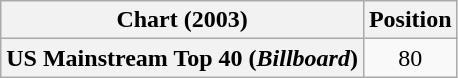<table class="wikitable plainrowheaders" style="text-align:center">
<tr>
<th scope="col">Chart (2003)</th>
<th scope="col">Position</th>
</tr>
<tr>
<th scope="row">US Mainstream Top 40 (<em>Billboard</em>)</th>
<td>80</td>
</tr>
</table>
